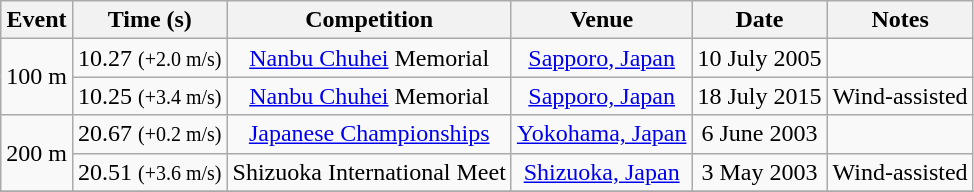<table class="wikitable" style=text-align:center>
<tr>
<th>Event</th>
<th>Time (s)</th>
<th>Competition</th>
<th>Venue</th>
<th>Date</th>
<th>Notes</th>
</tr>
<tr>
<td rowspan=2>100 m</td>
<td>10.27 <small>(+2.0 m/s)</small></td>
<td><a href='#'>Nanbu Chuhei</a> Memorial</td>
<td><a href='#'>Sapporo, Japan</a></td>
<td>10 July 2005</td>
<td></td>
</tr>
<tr>
<td>10.25 <small>(+3.4 m/s)</small></td>
<td><a href='#'>Nanbu Chuhei</a> Memorial</td>
<td><a href='#'>Sapporo, Japan</a></td>
<td>18 July 2015</td>
<td>Wind-assisted</td>
</tr>
<tr>
<td rowspan=2>200 m</td>
<td>20.67 <small>(+0.2 m/s)</small></td>
<td><a href='#'>Japanese Championships</a></td>
<td><a href='#'>Yokohama, Japan</a></td>
<td>6 June 2003</td>
<td></td>
</tr>
<tr>
<td>20.51 <small>(+3.6 m/s)</small></td>
<td>Shizuoka International Meet</td>
<td><a href='#'>Shizuoka, Japan</a></td>
<td>3 May 2003</td>
<td>Wind-assisted</td>
</tr>
<tr>
</tr>
</table>
